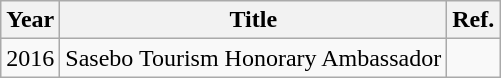<table class="wikitable">
<tr>
<th>Year</th>
<th>Title</th>
<th>Ref.</th>
</tr>
<tr>
<td>2016</td>
<td>Sasebo Tourism Honorary Ambassador</td>
<td></td>
</tr>
</table>
